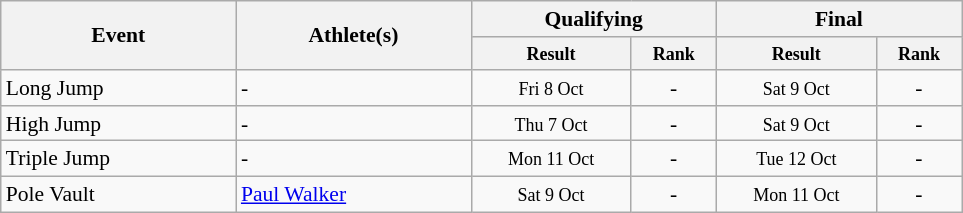<table class=wikitable style="font-size:90%">
<tr>
<th rowspan="2" width=150>Event</th>
<th rowspan="2" width=150>Athlete(s)</th>
<th colspan="2" width=150>Qualifying</th>
<th colspan="2" width=150>Final</th>
</tr>
<tr>
<th style="line-height:1em" width=100><small>Result</small></th>
<th style="line-height:1em" width=50><small>Rank</small></th>
<th style="line-height:1em" width=100><small>Result</small></th>
<th style="line-height:1em" width=50><small>Rank</small></th>
</tr>
<tr>
<td>Long Jump</td>
<td>-</td>
<td align="center"><small>Fri 8 Oct</small></td>
<td align="center">-</td>
<td align="center"><small>Sat 9 Oct</small></td>
<td align="center">-</td>
</tr>
<tr>
<td>High Jump</td>
<td>-</td>
<td align="center"><small>Thu 7 Oct</small></td>
<td align="center">-</td>
<td align="center"><small>Sat 9 Oct</small></td>
<td align="center">-</td>
</tr>
<tr>
<td>Triple Jump</td>
<td>-</td>
<td align="center"><small>Mon 11 Oct</small></td>
<td align="center">-</td>
<td align="center"><small>Tue 12 Oct</small></td>
<td align="center">-</td>
</tr>
<tr>
<td>Pole Vault</td>
<td><a href='#'>Paul Walker</a></td>
<td align="center"><small>Sat 9 Oct</small></td>
<td align="center">-</td>
<td align="center"><small>Mon 11 Oct</small></td>
<td align="center">-</td>
</tr>
</table>
